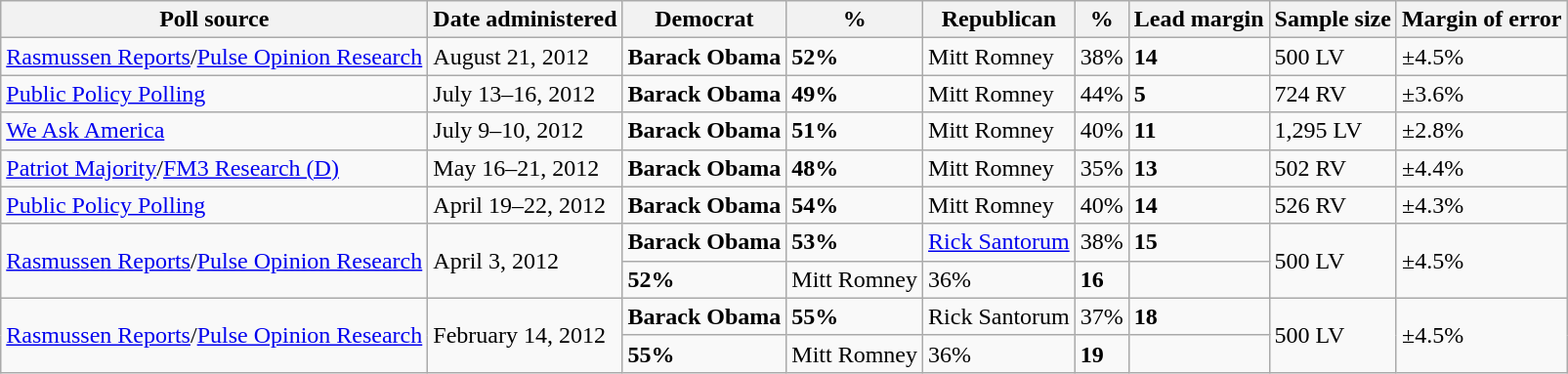<table class="wikitable">
<tr valign=bottom>
<th>Poll source</th>
<th>Date administered</th>
<th>Democrat</th>
<th>%</th>
<th>Republican</th>
<th>%</th>
<th>Lead margin</th>
<th>Sample size</th>
<th>Margin of error</th>
</tr>
<tr>
<td><a href='#'>Rasmussen Reports</a>/<a href='#'>Pulse Opinion Research</a></td>
<td>August 21, 2012</td>
<td><strong>Barack Obama</strong></td>
<td><strong>52%</strong></td>
<td>Mitt Romney</td>
<td>38%</td>
<td><strong>14</strong></td>
<td>500 LV</td>
<td>±4.5%</td>
</tr>
<tr>
<td><a href='#'>Public Policy Polling</a></td>
<td>July 13–16, 2012</td>
<td><strong>Barack Obama</strong></td>
<td><strong>49%</strong></td>
<td>Mitt Romney</td>
<td>44%</td>
<td><strong>5</strong></td>
<td>724 RV</td>
<td>±3.6%</td>
</tr>
<tr>
<td><a href='#'>We Ask America</a></td>
<td>July 9–10, 2012</td>
<td><strong>Barack Obama</strong></td>
<td><strong>51%</strong></td>
<td>Mitt Romney</td>
<td>40%</td>
<td><strong>11</strong></td>
<td>1,295 LV</td>
<td>±2.8%</td>
</tr>
<tr>
<td><a href='#'>Patriot Majority</a>/<a href='#'>FM3 Research (D)</a></td>
<td>May 16–21, 2012</td>
<td><strong>Barack Obama</strong></td>
<td><strong>48%</strong></td>
<td>Mitt Romney</td>
<td>35%</td>
<td><strong>13</strong></td>
<td>502 RV</td>
<td>±4.4%</td>
</tr>
<tr>
<td><a href='#'>Public Policy Polling</a></td>
<td>April 19–22, 2012</td>
<td><strong>Barack Obama</strong></td>
<td><strong>54%</strong></td>
<td>Mitt Romney</td>
<td>40%</td>
<td><strong>14</strong></td>
<td>526 RV</td>
<td>±4.3%</td>
</tr>
<tr>
<td rowspan=2><a href='#'>Rasmussen Reports</a>/<a href='#'>Pulse Opinion Research</a></td>
<td rowspan=2>April 3, 2012</td>
<td><strong>Barack Obama</strong></td>
<td><strong>53%</strong></td>
<td><a href='#'>Rick Santorum</a></td>
<td>38%</td>
<td><strong>15</strong></td>
<td rowspan=2>500 LV</td>
<td rowspan=2>±4.5%</td>
</tr>
<tr>
<td><strong>52%</strong></td>
<td>Mitt Romney</td>
<td>36%</td>
<td><strong>16</strong></td>
</tr>
<tr>
<td rowspan=2><a href='#'>Rasmussen Reports</a>/<a href='#'>Pulse Opinion Research</a></td>
<td rowspan=2>February 14, 2012</td>
<td><strong>Barack Obama</strong></td>
<td><strong>55%</strong></td>
<td>Rick Santorum</td>
<td>37%</td>
<td><strong>18</strong></td>
<td rowspan=2>500 LV</td>
<td rowspan=2>±4.5%</td>
</tr>
<tr>
<td><strong>55%</strong></td>
<td>Mitt Romney</td>
<td>36%</td>
<td><strong>19</strong></td>
</tr>
</table>
